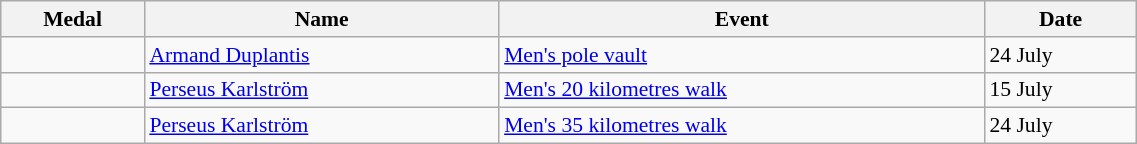<table class="wikitable" style="font-size:90%" width=60%>
<tr>
<th>Medal</th>
<th>Name</th>
<th>Event</th>
<th>Date</th>
</tr>
<tr>
<td></td>
<td><a href='#'>Armand Duplantis</a></td>
<td><a href='#'>Men's pole vault</a></td>
<td>24 July</td>
</tr>
<tr>
<td></td>
<td><a href='#'>Perseus Karlström</a></td>
<td><a href='#'>Men's 20 kilometres walk</a></td>
<td>15 July</td>
</tr>
<tr>
<td></td>
<td><a href='#'>Perseus Karlström</a></td>
<td><a href='#'>Men's 35 kilometres walk</a></td>
<td>24 July</td>
</tr>
</table>
